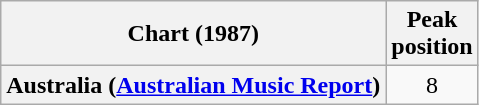<table class="wikitable sortable plainrowheaders">
<tr>
<th scope="col">Chart (1987)</th>
<th scope="col">Peak<br>position</th>
</tr>
<tr>
<th scope="row">Australia (<a href='#'>Australian Music Report</a>)</th>
<td style="text-align:center;">8</td>
</tr>
</table>
